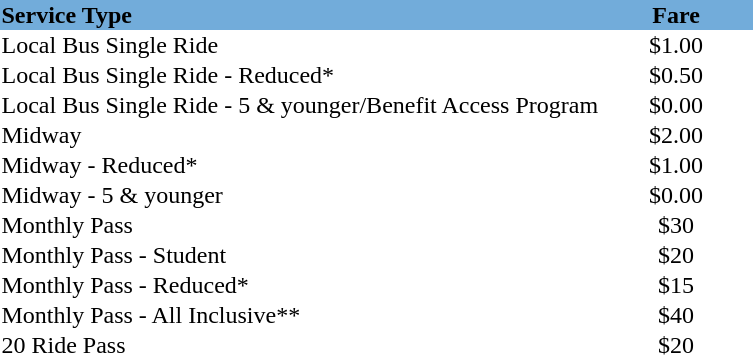<table border=0 cellspacing=0 style="background=white;">
<tr bgcolor="#72acda">
<th align=left>Service Type</th>
<th width=100><strong>Fare</strong></th>
</tr>
<tr align=center	        >
<td align=left>Local Bus Single Ride</td>
<td>$1.00</td>
</tr>
<tr align=center	        >
<td align=left>Local Bus Single Ride - Reduced*</td>
<td>$0.50</td>
</tr>
<tr align=center         >
<td align=left>Local Bus Single Ride - 5 & younger/Benefit Access Program</td>
<td>$0.00</td>
</tr>
<tr align=center         >
<td align=left>Midway</td>
<td>$2.00</td>
</tr>
<tr align=center	        >
<td align=left>Midway - Reduced*</td>
<td>$1.00</td>
</tr>
<tr align=center	        >
<td align=left>Midway - 5 & younger</td>
<td>$0.00</td>
</tr>
<tr align=center	        >
<td align=left>Monthly Pass</td>
<td>$30</td>
</tr>
<tr align=center	        >
<td align=left>Monthly Pass - Student</td>
<td>$20</td>
</tr>
<tr align=center	        >
<td align=left>Monthly Pass - Reduced*</td>
<td>$15</td>
</tr>
<tr align=center         >
<td align=left>Monthly Pass - All Inclusive**</td>
<td>$40</td>
</tr>
<tr align=center         >
<td align=left>20 Ride Pass</td>
<td>$20</td>
</tr>
<tr align=center         >
</tr>
</table>
